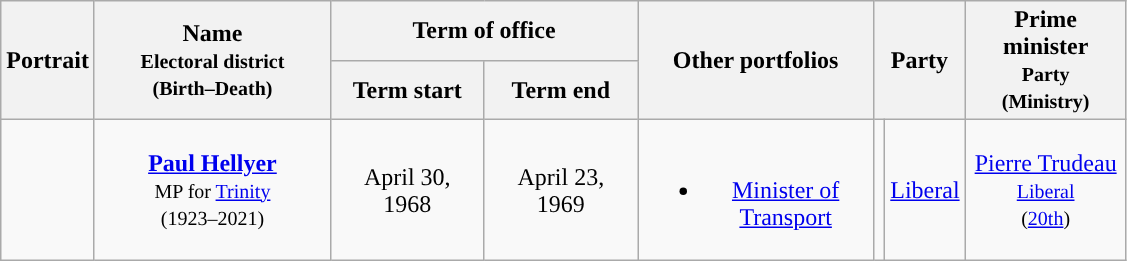<table class="wikitable" style="text-align:center">
<tr>
<th rowspan="2" scope="col">Portrait</th>
<th rowspan="2" scope="col" width="150px">Name<br><small>Electoral district<br>(Birth–Death)</small></th>
<th colspan="2" scope="col">Term of office</th>
<th rowspan="2" width="150px">Other portfolios</th>
<th colspan="2" rowspan="2">Party</th>
<th rowspan="2" width="100px">Prime minister<br><small>Party<br>(Ministry)</small></th>
</tr>
<tr>
<th width="95px">Term start</th>
<th width="95px">Term end</th>
</tr>
<tr>
<td></td>
<td><strong><a href='#'>Paul Hellyer</a></strong><br><small>MP for <a href='#'>Trinity</a></small><br><small>(1923–2021)</small></td>
<td>April 30,<br>1968</td>
<td>April 23,<br>1969</td>
<td><br><ul><li><a href='#'>Minister of Transport</a></li></ul></td>
<td style="background:"></td>
<td><a href='#'>Liberal</a></td>
<td><a href='#'>Pierre Trudeau</a><br><a href='#'><small>Liberal</small></a><br><small>(<a href='#'>20th</a>)</small></td>
</tr>
</table>
